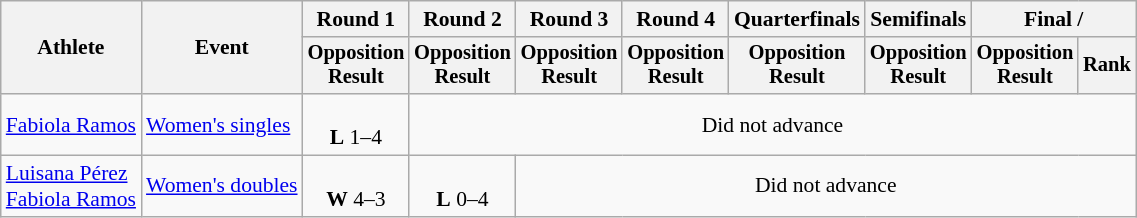<table class="wikitable" style="font-size:90%">
<tr>
<th rowspan="2">Athlete</th>
<th rowspan="2">Event</th>
<th>Round 1</th>
<th>Round 2</th>
<th>Round 3</th>
<th>Round 4</th>
<th>Quarterfinals</th>
<th>Semifinals</th>
<th colspan=2>Final / </th>
</tr>
<tr style="font-size:95%">
<th>Opposition<br>Result</th>
<th>Opposition<br>Result</th>
<th>Opposition<br>Result</th>
<th>Opposition<br>Result</th>
<th>Opposition<br>Result</th>
<th>Opposition<br>Result</th>
<th>Opposition<br>Result</th>
<th>Rank</th>
</tr>
<tr align=center>
<td align=left><a href='#'>Fabiola Ramos</a></td>
<td align=left><a href='#'>Women's singles</a></td>
<td><br><strong>L</strong> 1–4</td>
<td colspan=7>Did not advance</td>
</tr>
<tr align=center>
<td align=left><a href='#'>Luisana Pérez</a><br><a href='#'>Fabiola Ramos</a></td>
<td align=left><a href='#'>Women's doubles</a></td>
<td><br><strong>W</strong> 4–3</td>
<td><br><strong>L</strong> 0–4</td>
<td colspan=6>Did not advance</td>
</tr>
</table>
